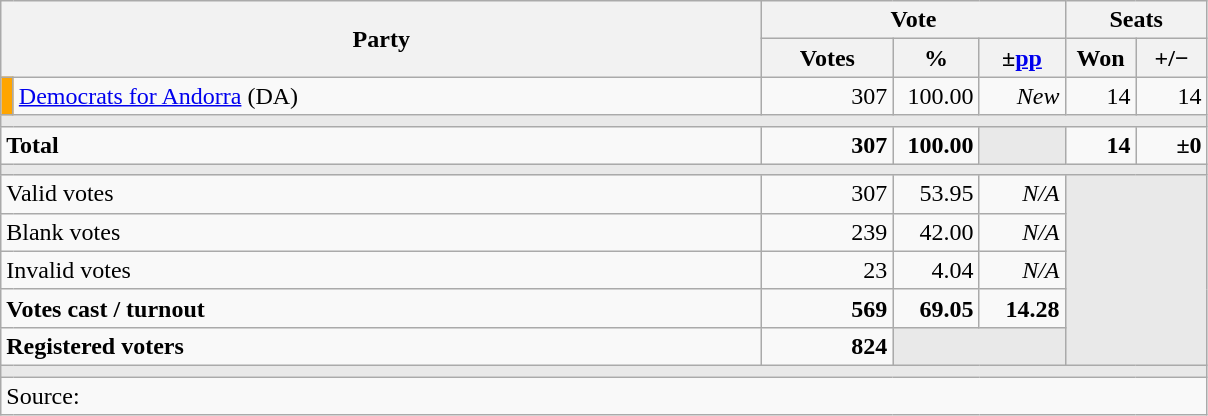<table class="wikitable" style="text-align:right; font-size:100%; margin-bottom:0">
<tr>
<th align="left" rowspan="2" colspan="2" width="500">Party</th>
<th colspan="3">Vote</th>
<th colspan="2">Seats</th>
</tr>
<tr>
<th width="80">Votes</th>
<th width="50">%</th>
<th width="50">±<a href='#'>pp</a></th>
<th width="40">Won</th>
<th width="40">+/−</th>
</tr>
<tr>
<td width="1" bgcolor="orange"></td>
<td align="left"><a href='#'>Democrats for Andorra</a> (DA)</td>
<td>307</td>
<td>100.00</td>
<td><em>New</em></td>
<td>14</td>
<td>14</td>
</tr>
<tr>
<td colspan="7" bgcolor="#E9E9E9"></td>
</tr>
<tr style="font-weight:bold;">
<td align="left" colspan="2">Total</td>
<td>307</td>
<td>100.00</td>
<td bgcolor="#E9E9E9"></td>
<td>14</td>
<td>±0</td>
</tr>
<tr>
<td colspan="7" bgcolor="#E9E9E9"></td>
</tr>
<tr>
<td align="left" colspan="2">Valid votes</td>
<td>307</td>
<td>53.95</td>
<td><em>N/A</em></td>
<td bgcolor="#E9E9E9" colspan="2" rowspan="5"></td>
</tr>
<tr>
<td align="left" colspan="2">Blank votes</td>
<td>239</td>
<td>42.00</td>
<td><em>N/A</em></td>
</tr>
<tr>
<td align="left" colspan="2">Invalid votes</td>
<td>23</td>
<td>4.04</td>
<td><em>N/A</em></td>
</tr>
<tr style="font-weight:bold;">
<td align="left" colspan="2">Votes cast / turnout</td>
<td>569</td>
<td>69.05</td>
<td>14.28</td>
</tr>
<tr style="font-weight:bold;">
<td align="left" colspan="2">Registered voters</td>
<td>824</td>
<td bgcolor="#E9E9E9" colspan="2"></td>
</tr>
<tr>
<td colspan="7" bgcolor="#E9E9E9"></td>
</tr>
<tr>
<td align="left" colspan="7">Source: </td>
</tr>
</table>
